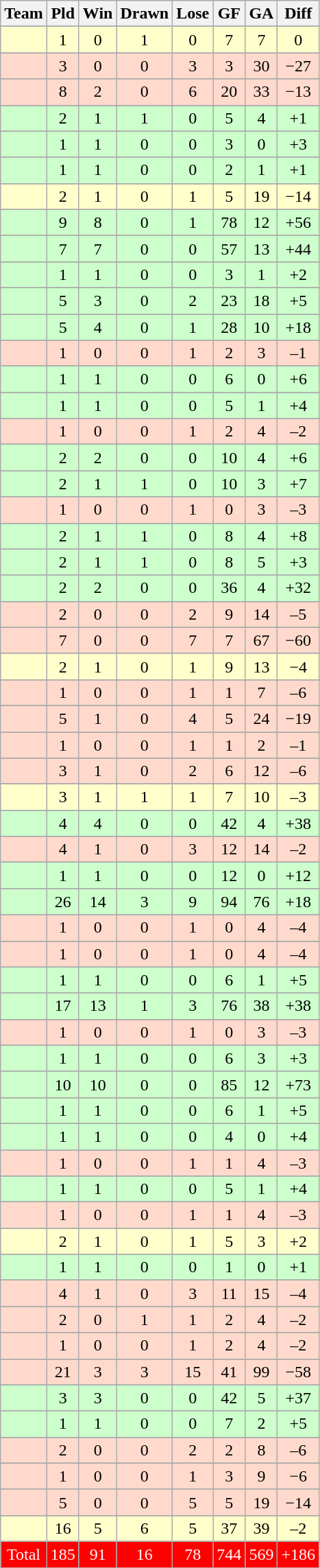<table class="sortable wikitable" style="text-align:center">
<tr>
<th style="background:#FF0000 style="color:white;"; text-align:center;">Team</th>
<th style="background:#FF0000 style="color:white;"; text-align:center;">Pld</th>
<th style="background:#FF0000 style="color:white;"; text-align:center;">Win</th>
<th style="background:#FF0000 style="color:white;"; text-align:center;">Drawn</th>
<th style="background:#FF0000 style="color:white;"; text-align:center;">Lose</th>
<th style="background:#FF0000 style="color:white;"; text-align:center;">GF</th>
<th style="background:#FF0000 style="color:white;";text-align:center;">GA</th>
<th style="background:#FF0000 style="color:white;"; text-align:center;">Diff</th>
</tr>
<tr>
</tr>
<tr bgcolor="#FFFFCC">
<td style="text-align:left;"></td>
<td>1</td>
<td>0</td>
<td>1</td>
<td>0</td>
<td>7</td>
<td>7</td>
<td>0</td>
</tr>
<tr>
</tr>
<tr bgcolor="#FFDACC">
<td style="text-align:left;"></td>
<td>3</td>
<td>0</td>
<td>0</td>
<td>3</td>
<td>3</td>
<td>30</td>
<td>−27</td>
</tr>
<tr>
</tr>
<tr bgcolor="#FFDACC">
<td style="text-align:left;"></td>
<td>8</td>
<td>2</td>
<td>0</td>
<td>6</td>
<td>20</td>
<td>33</td>
<td>−13</td>
</tr>
<tr>
</tr>
<tr bgcolor="#CCFFCC">
<td style="text-align:left;"></td>
<td>2</td>
<td>1</td>
<td>1</td>
<td>0</td>
<td>5</td>
<td>4</td>
<td>+1</td>
</tr>
<tr>
</tr>
<tr bgcolor="#CCFFCC">
<td style="text-align:left;"></td>
<td>1</td>
<td>1</td>
<td>0</td>
<td>0</td>
<td>3</td>
<td>0</td>
<td>+3</td>
</tr>
<tr>
</tr>
<tr bgcolor="#CCFFCC">
<td style="text-align:left;"></td>
<td>1</td>
<td>1</td>
<td>0</td>
<td>0</td>
<td>2</td>
<td>1</td>
<td>+1</td>
</tr>
<tr>
</tr>
<tr bgcolor="#FFFFCC">
<td style="text-align:left;"></td>
<td>2</td>
<td>1</td>
<td>0</td>
<td>1</td>
<td>5</td>
<td>19</td>
<td>−14</td>
</tr>
<tr>
</tr>
<tr bgcolor="#CCFFCC">
<td style="text-align:left;"></td>
<td>9</td>
<td>8</td>
<td>0</td>
<td>1</td>
<td>78</td>
<td>12</td>
<td>+56</td>
</tr>
<tr>
</tr>
<tr bgcolor="#CCFFCC">
<td style="text-align:left;"></td>
<td>7</td>
<td>7</td>
<td>0</td>
<td>0</td>
<td>57</td>
<td>13</td>
<td>+44</td>
</tr>
<tr>
</tr>
<tr bgcolor="#CCFFCC">
<td style="text-align:left;"></td>
<td>1</td>
<td>1</td>
<td>0</td>
<td>0</td>
<td>3</td>
<td>1</td>
<td>+2</td>
</tr>
<tr>
</tr>
<tr bgcolor="#CCFFCC">
<td style="text-align:left;"></td>
<td>5</td>
<td>3</td>
<td>0</td>
<td>2</td>
<td>23</td>
<td>18</td>
<td>+5</td>
</tr>
<tr>
</tr>
<tr bgcolor="#CCFFCC">
<td style="text-align:left;"></td>
<td>5</td>
<td>4</td>
<td>0</td>
<td>1</td>
<td>28</td>
<td>10</td>
<td>+18</td>
</tr>
<tr>
</tr>
<tr bgcolor="#FFDACC">
<td style="text-align:left;"></td>
<td>1</td>
<td>0</td>
<td>0</td>
<td>1</td>
<td>2</td>
<td>3</td>
<td>–1</td>
</tr>
<tr>
</tr>
<tr bgcolor="#CCFFCC">
<td style="text-align:left;"></td>
<td>1</td>
<td>1</td>
<td>0</td>
<td>0</td>
<td>6</td>
<td>0</td>
<td>+6</td>
</tr>
<tr>
</tr>
<tr bgcolor="#CCFFCC">
<td style="text-align:left;"></td>
<td>1</td>
<td>1</td>
<td>0</td>
<td>0</td>
<td>5</td>
<td>1</td>
<td>+4</td>
</tr>
<tr>
</tr>
<tr bgcolor="#FFDACC">
<td style="text-align:left;"></td>
<td>1</td>
<td>0</td>
<td>0</td>
<td>1</td>
<td>2</td>
<td>4</td>
<td>–2</td>
</tr>
<tr>
</tr>
<tr bgcolor="#CCFFCC">
<td style="text-align:left;"></td>
<td>2</td>
<td>2</td>
<td>0</td>
<td>0</td>
<td>10</td>
<td>4</td>
<td>+6</td>
</tr>
<tr>
</tr>
<tr bgcolor="#CCFFCC">
<td style="text-align:left;"></td>
<td>2</td>
<td>1</td>
<td>1</td>
<td>0</td>
<td>10</td>
<td>3</td>
<td>+7</td>
</tr>
<tr>
</tr>
<tr bgcolor="#FFDACC">
<td style="text-align:left;"></td>
<td>1</td>
<td>0</td>
<td>0</td>
<td>1</td>
<td>0</td>
<td>3</td>
<td>–3</td>
</tr>
<tr>
</tr>
<tr bgcolor="#CCFFCC">
<td style="text-align:left;"></td>
<td>2</td>
<td>1</td>
<td>1</td>
<td>0</td>
<td>8</td>
<td>4</td>
<td>+8</td>
</tr>
<tr>
</tr>
<tr bgcolor="#CCFFCC">
<td style="text-align:left;"></td>
<td>2</td>
<td>1</td>
<td>1</td>
<td>0</td>
<td>8</td>
<td>5</td>
<td>+3</td>
</tr>
<tr>
</tr>
<tr bgcolor="#CCFFCC">
<td style="text-align:left;"></td>
<td>2</td>
<td>2</td>
<td>0</td>
<td>0</td>
<td>36</td>
<td>4</td>
<td>+32</td>
</tr>
<tr>
</tr>
<tr bgcolor="#FFDACC">
<td style="text-align:left;"></td>
<td>2</td>
<td>0</td>
<td>0</td>
<td>2</td>
<td>9</td>
<td>14</td>
<td>–5</td>
</tr>
<tr>
</tr>
<tr bgcolor="#FFDACC">
<td style="text-align:left;"></td>
<td>7</td>
<td>0</td>
<td>0</td>
<td>7</td>
<td>7</td>
<td>67</td>
<td>−60</td>
</tr>
<tr>
</tr>
<tr bgcolor="#FFFFCC">
<td style="text-align:left;"></td>
<td>2</td>
<td>1</td>
<td>0</td>
<td>1</td>
<td>9</td>
<td>13</td>
<td>−4</td>
</tr>
<tr>
</tr>
<tr bgcolor="#FFDACC">
<td style="text-align:left;"></td>
<td>1</td>
<td>0</td>
<td>0</td>
<td>1</td>
<td>1</td>
<td>7</td>
<td>–6</td>
</tr>
<tr>
</tr>
<tr bgcolor="#FFDACC">
<td style="text-align:left;"></td>
<td>5</td>
<td>1</td>
<td>0</td>
<td>4</td>
<td>5</td>
<td>24</td>
<td>−19</td>
</tr>
<tr>
</tr>
<tr bgcolor="#FFDACC">
<td style="text-align:left;"></td>
<td>1</td>
<td>0</td>
<td>0</td>
<td>1</td>
<td>1</td>
<td>2</td>
<td>–1</td>
</tr>
<tr>
</tr>
<tr bgcolor="#FFDACC">
<td style="text-align:left;"></td>
<td>3</td>
<td>1</td>
<td>0</td>
<td>2</td>
<td>6</td>
<td>12</td>
<td>–6</td>
</tr>
<tr>
</tr>
<tr bgcolor="#FFFFCC">
<td style="text-align:left;"></td>
<td>3</td>
<td>1</td>
<td>1</td>
<td>1</td>
<td>7</td>
<td>10</td>
<td>–3</td>
</tr>
<tr>
</tr>
<tr bgcolor="#CCFFCC">
<td style="text-align:left;"></td>
<td>4</td>
<td>4</td>
<td>0</td>
<td>0</td>
<td>42</td>
<td>4</td>
<td>+38</td>
</tr>
<tr>
</tr>
<tr bgcolor="#FFDACC">
<td style="text-align:left;"></td>
<td>4</td>
<td>1</td>
<td>0</td>
<td>3</td>
<td>12</td>
<td>14</td>
<td>–2</td>
</tr>
<tr>
</tr>
<tr bgcolor="#CCFFCC">
<td style="text-align:left;"></td>
<td>1</td>
<td>1</td>
<td>0</td>
<td>0</td>
<td>12</td>
<td>0</td>
<td>+12</td>
</tr>
<tr>
</tr>
<tr bgcolor="#CCFFCC">
<td style="text-align:left;"></td>
<td>26</td>
<td>14</td>
<td>3</td>
<td>9</td>
<td>94</td>
<td>76</td>
<td>+18</td>
</tr>
<tr>
</tr>
<tr bgcolor="#FFDACC">
<td style="text-align:left;"></td>
<td>1</td>
<td>0</td>
<td>0</td>
<td>1</td>
<td>0</td>
<td>4</td>
<td>–4</td>
</tr>
<tr>
</tr>
<tr bgcolor="#FFDACC">
<td style="text-align:left;"></td>
<td>1</td>
<td>0</td>
<td>0</td>
<td>1</td>
<td>0</td>
<td>4</td>
<td>–4</td>
</tr>
<tr>
</tr>
<tr bgcolor="#CCFFCC">
<td style="text-align:left;"></td>
<td>1</td>
<td>1</td>
<td>0</td>
<td>0</td>
<td>6</td>
<td>1</td>
<td>+5</td>
</tr>
<tr>
</tr>
<tr bgcolor="#CCFFCC">
<td style="text-align:left;"></td>
<td>17</td>
<td>13</td>
<td>1</td>
<td>3</td>
<td>76</td>
<td>38</td>
<td>+38</td>
</tr>
<tr>
</tr>
<tr bgcolor="#FFDACC">
<td style="text-align:left;"></td>
<td>1</td>
<td>0</td>
<td>0</td>
<td>1</td>
<td>0</td>
<td>3</td>
<td>–3</td>
</tr>
<tr>
</tr>
<tr bgcolor="#CCFFCC">
<td style="text-align:left;"></td>
<td>1</td>
<td>1</td>
<td>0</td>
<td>0</td>
<td>6</td>
<td>3</td>
<td>+3</td>
</tr>
<tr>
</tr>
<tr bgcolor="#CCFFCC">
<td style="text-align:left;"></td>
<td>10</td>
<td>10</td>
<td>0</td>
<td>0</td>
<td>85</td>
<td>12</td>
<td>+73</td>
</tr>
<tr>
</tr>
<tr bgcolor="#CCFFCC">
<td style="text-align:left;"></td>
<td>1</td>
<td>1</td>
<td>0</td>
<td>0</td>
<td>6</td>
<td>1</td>
<td>+5</td>
</tr>
<tr>
</tr>
<tr bgcolor="#CCFFCC">
<td style="text-align:left;"></td>
<td>1</td>
<td>1</td>
<td>0</td>
<td>0</td>
<td>4</td>
<td>0</td>
<td>+4</td>
</tr>
<tr>
</tr>
<tr bgcolor="#FFDACC">
<td style="text-align:left;"></td>
<td>1</td>
<td>0</td>
<td>0</td>
<td>1</td>
<td>1</td>
<td>4</td>
<td>–3</td>
</tr>
<tr>
</tr>
<tr bgcolor="#CCFFCC">
<td style="text-align:left;"></td>
<td>1</td>
<td>1</td>
<td>0</td>
<td>0</td>
<td>5</td>
<td>1</td>
<td>+4</td>
</tr>
<tr>
</tr>
<tr bgcolor="#FFDACC">
<td style="text-align:left;"></td>
<td>1</td>
<td>0</td>
<td>0</td>
<td>1</td>
<td>1</td>
<td>4</td>
<td>–3</td>
</tr>
<tr>
</tr>
<tr bgcolor="#FFFFCC">
<td style="text-align:left;"></td>
<td>2</td>
<td>1</td>
<td>0</td>
<td>1</td>
<td>5</td>
<td>3</td>
<td>+2</td>
</tr>
<tr>
</tr>
<tr bgcolor="#CCFFCC">
<td style="text-align:left;"></td>
<td>1</td>
<td>1</td>
<td>0</td>
<td>0</td>
<td>1</td>
<td>0</td>
<td>+1</td>
</tr>
<tr>
</tr>
<tr bgcolor="#FFDACC">
<td style="text-align:left;"></td>
<td>4</td>
<td>1</td>
<td>0</td>
<td>3</td>
<td>11</td>
<td>15</td>
<td>–4</td>
</tr>
<tr>
</tr>
<tr bgcolor="#FFDACC">
<td style="text-align:left;"></td>
<td>2</td>
<td>0</td>
<td>1</td>
<td>1</td>
<td>2</td>
<td>4</td>
<td>–2</td>
</tr>
<tr>
</tr>
<tr bgcolor="#FFDACC">
<td style="text-align:left;"></td>
<td>1</td>
<td>0</td>
<td>0</td>
<td>1</td>
<td>2</td>
<td>4</td>
<td>–2</td>
</tr>
<tr>
</tr>
<tr bgcolor="#FFDACC">
<td style="text-align:left;"></td>
<td>21</td>
<td>3</td>
<td>3</td>
<td>15</td>
<td>41</td>
<td>99</td>
<td>−58</td>
</tr>
<tr>
</tr>
<tr bgcolor="#CCFFCC">
<td style="text-align:left;"></td>
<td>3</td>
<td>3</td>
<td>0</td>
<td>0</td>
<td>42</td>
<td>5</td>
<td>+37</td>
</tr>
<tr>
</tr>
<tr bgcolor="#CCFFCC">
<td style="text-align:left;"></td>
<td>1</td>
<td>1</td>
<td>0</td>
<td>0</td>
<td>7</td>
<td>2</td>
<td>+5</td>
</tr>
<tr>
</tr>
<tr bgcolor="#FFDACC">
<td style="text-align:left;"></td>
<td>2</td>
<td>0</td>
<td>0</td>
<td>2</td>
<td>2</td>
<td>8</td>
<td>–6</td>
</tr>
<tr>
</tr>
<tr bgcolor="#FFDACC">
<td style="text-align:left;"></td>
<td>1</td>
<td>0</td>
<td>0</td>
<td>1</td>
<td>3</td>
<td>9</td>
<td>−6</td>
</tr>
<tr>
</tr>
<tr bgcolor="#FFDACC">
<td style="text-align:left;"></td>
<td>5</td>
<td>0</td>
<td>0</td>
<td>5</td>
<td>5</td>
<td>19</td>
<td>−14</td>
</tr>
<tr>
</tr>
<tr bgcolor="#FFFFCC">
<td style="text-align:left;"></td>
<td>16</td>
<td>5</td>
<td>6</td>
<td>5</td>
<td>37</td>
<td>39</td>
<td>–2</td>
</tr>
<tr class="sortbottom">
</tr>
<tr bgcolor="#FF0000" style="color:white;">
<td>Total</td>
<td>185</td>
<td>91</td>
<td>16</td>
<td>78</td>
<td>744</td>
<td>569</td>
<td>+186</td>
</tr>
</table>
